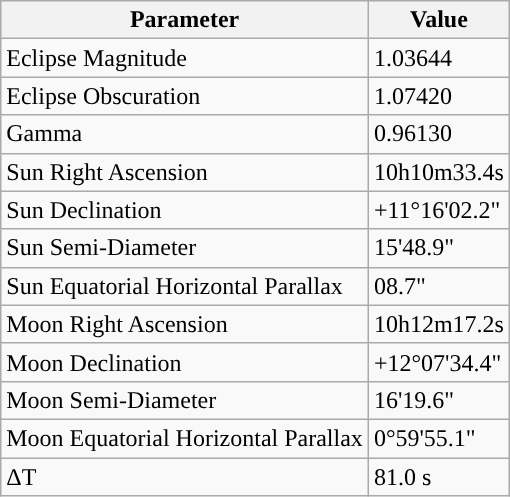<table class="wikitable">
<tr>
<th>Parameter</th>
<th>Value</th>
</tr>
<tr>
<td>Eclipse Magnitude</td>
<td>1.03644</td>
</tr>
<tr>
<td>Eclipse Obscuration</td>
<td>1.07420</td>
</tr>
<tr>
<td>Gamma</td>
<td>0.96130</td>
</tr>
<tr>
<td>Sun Right Ascension</td>
<td>10h10m33.4s</td>
</tr>
<tr>
<td>Sun Declination</td>
<td>+11°16'02.2"</td>
</tr>
<tr>
<td>Sun Semi-Diameter</td>
<td>15'48.9"</td>
</tr>
<tr>
<td>Sun Equatorial Horizontal Parallax</td>
<td>08.7"</td>
</tr>
<tr>
<td>Moon Right Ascension</td>
<td>10h12m17.2s</td>
</tr>
<tr>
<td>Moon Declination</td>
<td>+12°07'34.4"</td>
</tr>
<tr>
<td>Moon Semi-Diameter</td>
<td>16'19.6"</td>
</tr>
<tr>
<td>Moon Equatorial Horizontal Parallax</td>
<td>0°59'55.1"</td>
</tr>
<tr>
<td>ΔT</td>
<td>81.0 s</td>
</tr>
</table>
